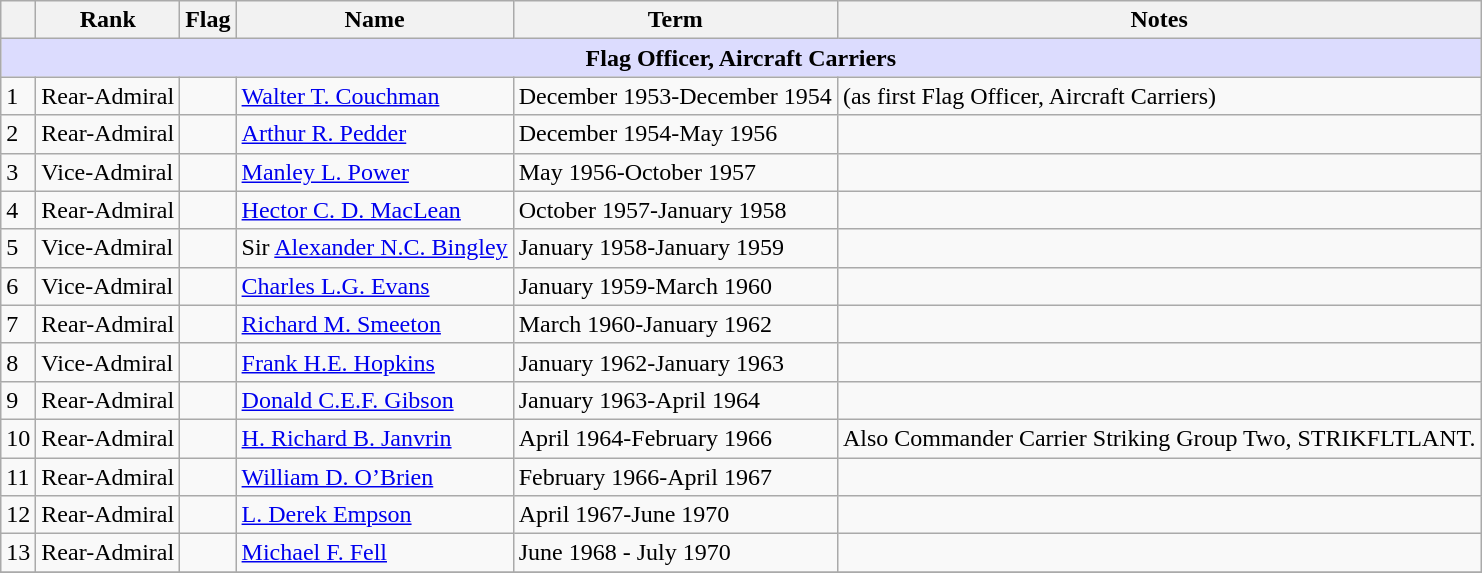<table class="wikitable">
<tr>
<th></th>
<th>Rank</th>
<th>Flag</th>
<th>Name</th>
<th>Term</th>
<th>Notes</th>
</tr>
<tr>
<td colspan="6" align="center" style="background:#dcdcfe;"><strong>Flag Officer, Aircraft Carriers</strong></td>
</tr>
<tr>
<td>1</td>
<td>Rear-Admiral</td>
<td></td>
<td><a href='#'>Walter T. Couchman</a></td>
<td>December 1953-December 1954</td>
<td>(as first Flag Officer, Aircraft Carriers)</td>
</tr>
<tr>
<td>2</td>
<td>Rear-Admiral</td>
<td></td>
<td><a href='#'>Arthur R. Pedder</a></td>
<td>December 1954-May 1956</td>
<td></td>
</tr>
<tr>
<td>3</td>
<td>Vice-Admiral</td>
<td></td>
<td><a href='#'>Manley L. Power</a></td>
<td>May 1956-October 1957</td>
<td></td>
</tr>
<tr>
<td>4</td>
<td>Rear-Admiral</td>
<td></td>
<td><a href='#'>Hector C. D. MacLean</a></td>
<td>October 1957-January 1958</td>
<td></td>
</tr>
<tr>
<td>5</td>
<td>Vice-Admiral</td>
<td></td>
<td>Sir <a href='#'>Alexander N.C. Bingley</a></td>
<td>January 1958-January 1959</td>
<td></td>
</tr>
<tr>
<td>6</td>
<td>Vice-Admiral</td>
<td></td>
<td><a href='#'>Charles L.G. Evans</a></td>
<td>January 1959-March 1960</td>
<td></td>
</tr>
<tr>
<td>7</td>
<td>Rear-Admiral</td>
<td></td>
<td><a href='#'>Richard M. Smeeton</a></td>
<td>March 1960-January 1962</td>
<td></td>
</tr>
<tr>
<td>8</td>
<td>Vice-Admiral</td>
<td></td>
<td><a href='#'>Frank H.E. Hopkins</a></td>
<td>January 1962-January 1963</td>
<td></td>
</tr>
<tr>
<td>9</td>
<td>Rear-Admiral</td>
<td></td>
<td><a href='#'>Donald C.E.F. Gibson</a></td>
<td>January 1963-April 1964</td>
<td></td>
</tr>
<tr>
<td>10</td>
<td>Rear-Admiral</td>
<td></td>
<td><a href='#'>H. Richard B. Janvrin</a></td>
<td>April 1964-February 1966</td>
<td>Also Commander Carrier Striking Group Two, STRIKFLTLANT.</td>
</tr>
<tr>
<td>11</td>
<td>Rear-Admiral</td>
<td></td>
<td><a href='#'>William D. O’Brien</a></td>
<td>February 1966-April 1967</td>
<td></td>
</tr>
<tr>
<td>12</td>
<td>Rear-Admiral</td>
<td></td>
<td><a href='#'>L. Derek Empson</a></td>
<td>April 1967-June 1970</td>
<td></td>
</tr>
<tr>
<td>13</td>
<td>Rear-Admiral</td>
<td></td>
<td><a href='#'>Michael F. Fell</a></td>
<td>June 1968 - July 1970</td>
<td></td>
</tr>
<tr>
</tr>
</table>
